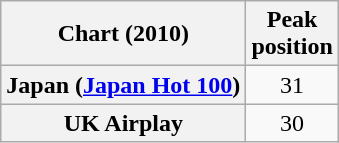<table class="wikitable sortable plainrowheaders">
<tr>
<th scope="col">Chart (2010)</th>
<th scope="col">Peak<br>position</th>
</tr>
<tr>
<th scope="row">Japan (<a href='#'>Japan Hot 100</a>)</th>
<td style="text-align:center;">31</td>
</tr>
<tr>
<th scope="row">UK Airplay</th>
<td style="text-align:center;">30</td>
</tr>
</table>
